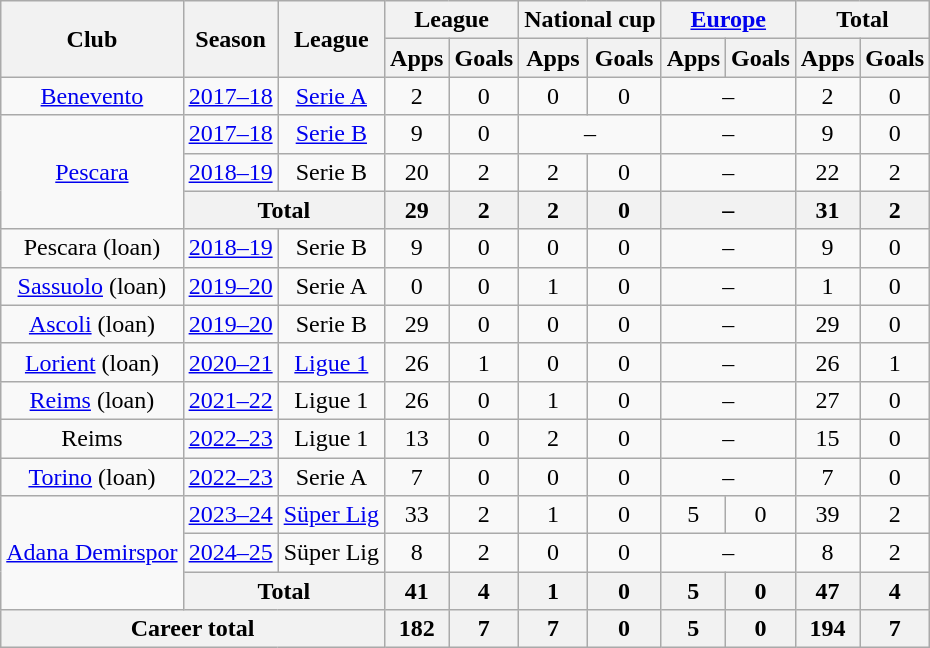<table class="wikitable" style="text-align:center">
<tr>
<th rowspan="2">Club</th>
<th rowspan="2">Season</th>
<th rowspan="2">League</th>
<th colspan="2">League</th>
<th colspan="2">National cup</th>
<th colspan="2"><a href='#'>Europe</a></th>
<th colspan="2">Total</th>
</tr>
<tr>
<th>Apps</th>
<th>Goals</th>
<th>Apps</th>
<th>Goals</th>
<th>Apps</th>
<th>Goals</th>
<th>Apps</th>
<th>Goals</th>
</tr>
<tr>
<td><a href='#'>Benevento</a></td>
<td><a href='#'>2017–18</a></td>
<td><a href='#'>Serie A</a></td>
<td>2</td>
<td>0</td>
<td>0</td>
<td>0</td>
<td colspan="2">–</td>
<td>2</td>
<td>0</td>
</tr>
<tr>
<td rowspan="3"><a href='#'>Pescara</a></td>
<td><a href='#'>2017–18</a></td>
<td><a href='#'>Serie B</a></td>
<td>9</td>
<td>0</td>
<td colspan="2">–</td>
<td colspan="2">–</td>
<td>9</td>
<td>0</td>
</tr>
<tr>
<td><a href='#'>2018–19</a></td>
<td>Serie B</td>
<td>20</td>
<td>2</td>
<td>2</td>
<td>0</td>
<td colspan="2">–</td>
<td>22</td>
<td>2</td>
</tr>
<tr>
<th colspan="2">Total</th>
<th>29</th>
<th>2</th>
<th>2</th>
<th>0</th>
<th colspan="2">–</th>
<th>31</th>
<th>2</th>
</tr>
<tr>
<td>Pescara (loan)</td>
<td><a href='#'>2018–19</a></td>
<td>Serie B</td>
<td>9</td>
<td>0</td>
<td>0</td>
<td>0</td>
<td colspan="2">–</td>
<td>9</td>
<td>0</td>
</tr>
<tr>
<td><a href='#'>Sassuolo</a> (loan)</td>
<td><a href='#'>2019–20</a></td>
<td>Serie A</td>
<td>0</td>
<td>0</td>
<td>1</td>
<td>0</td>
<td colspan="2">–</td>
<td>1</td>
<td>0</td>
</tr>
<tr>
<td><a href='#'>Ascoli</a> (loan)</td>
<td><a href='#'>2019–20</a></td>
<td>Serie B</td>
<td>29</td>
<td>0</td>
<td>0</td>
<td>0</td>
<td colspan="2">–</td>
<td>29</td>
<td>0</td>
</tr>
<tr>
<td><a href='#'>Lorient</a> (loan)</td>
<td><a href='#'>2020–21</a></td>
<td><a href='#'>Ligue 1</a></td>
<td>26</td>
<td>1</td>
<td>0</td>
<td>0</td>
<td colspan="2">–</td>
<td>26</td>
<td>1</td>
</tr>
<tr>
<td><a href='#'>Reims</a> (loan)</td>
<td><a href='#'>2021–22</a></td>
<td>Ligue 1</td>
<td>26</td>
<td>0</td>
<td>1</td>
<td>0</td>
<td colspan="2">–</td>
<td>27</td>
<td>0</td>
</tr>
<tr>
<td>Reims</td>
<td><a href='#'>2022–23</a></td>
<td>Ligue 1</td>
<td>13</td>
<td>0</td>
<td>2</td>
<td>0</td>
<td colspan="2">–</td>
<td>15</td>
<td>0</td>
</tr>
<tr>
<td><a href='#'>Torino</a> (loan)</td>
<td><a href='#'>2022–23</a></td>
<td>Serie A</td>
<td>7</td>
<td>0</td>
<td>0</td>
<td>0</td>
<td colspan="2">–</td>
<td>7</td>
<td>0</td>
</tr>
<tr>
<td rowspan="3"><a href='#'>Adana Demirspor</a></td>
<td><a href='#'>2023–24</a></td>
<td><a href='#'>Süper Lig</a></td>
<td>33</td>
<td>2</td>
<td>1</td>
<td>0</td>
<td>5</td>
<td>0</td>
<td>39</td>
<td>2</td>
</tr>
<tr>
<td><a href='#'>2024–25</a></td>
<td>Süper Lig</td>
<td>8</td>
<td>2</td>
<td>0</td>
<td>0</td>
<td colspan="2">–</td>
<td>8</td>
<td>2</td>
</tr>
<tr>
<th colspan="2">Total</th>
<th>41</th>
<th>4</th>
<th>1</th>
<th>0</th>
<th>5</th>
<th>0</th>
<th>47</th>
<th>4</th>
</tr>
<tr>
<th colspan="3">Career total</th>
<th>182</th>
<th>7</th>
<th>7</th>
<th>0</th>
<th>5</th>
<th>0</th>
<th>194</th>
<th>7</th>
</tr>
</table>
